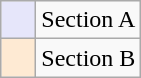<table class=wikitable>
<tr>
<td style=width:1em bgcolor=E6E6FA></td>
<td>Section A</td>
</tr>
<tr>
<td style=width:1em bgcolor=FEEAD3></td>
<td>Section B</td>
</tr>
</table>
